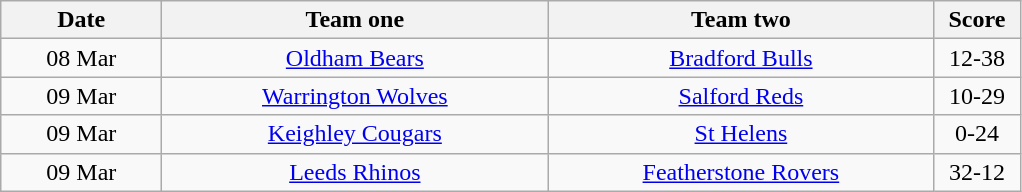<table class="wikitable" style="text-align: center">
<tr>
<th width=100>Date</th>
<th width=250>Team one</th>
<th width=250>Team two</th>
<th width=50>Score</th>
</tr>
<tr>
<td>08 Mar</td>
<td><a href='#'>Oldham Bears</a></td>
<td><a href='#'>Bradford Bulls</a></td>
<td>12-38</td>
</tr>
<tr>
<td>09 Mar</td>
<td><a href='#'>Warrington Wolves</a></td>
<td><a href='#'>Salford Reds</a></td>
<td>10-29</td>
</tr>
<tr>
<td>09 Mar</td>
<td><a href='#'>Keighley Cougars</a></td>
<td><a href='#'>St Helens</a></td>
<td>0-24</td>
</tr>
<tr>
<td>09 Mar</td>
<td><a href='#'>Leeds Rhinos</a></td>
<td><a href='#'>Featherstone Rovers</a></td>
<td>32-12</td>
</tr>
</table>
